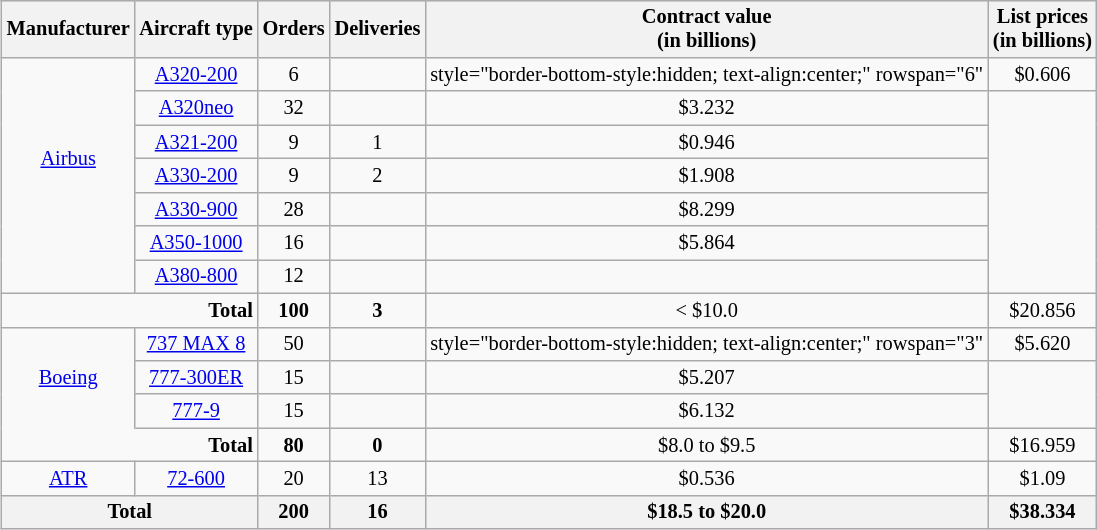<table style="text-align:center; float:right; font-size:85%; margin-left:2em;"  class="wikitable">
<tr>
<th>Manufacturer</th>
<th>Aircraft type</th>
<th>Orders</th>
<th>Deliveries</th>
<th>Contract value<br>(in billions)</th>
<th>List prices<br>(in billions)</th>
</tr>
<tr>
<td style="border-bottom-style:hidden; text-align:center;" rowspan="6"><a href='#'>Airbus</a></td>
<td><a href='#'>A320-200</a></td>
<td>6</td>
<td></td>
<td>style="border-bottom-style:hidden; text-align:center;" rowspan="6" </td>
<td>$0.606</td>
</tr>
<tr>
<td><a href='#'>A320neo</a></td>
<td>32</td>
<td></td>
<td>$3.232</td>
</tr>
<tr>
<td><a href='#'>A321-200</a></td>
<td>9</td>
<td>1</td>
<td>$0.946</td>
</tr>
<tr>
<td><a href='#'>A330-200</a></td>
<td>9</td>
<td>2</td>
<td>$1.908</td>
</tr>
<tr>
<td><a href='#'>A330-900</a></td>
<td>28</td>
<td></td>
<td>$8.299</td>
</tr>
<tr>
<td><a href='#'>A350-1000</a></td>
<td>16</td>
<td></td>
<td>$5.864</td>
</tr>
<tr>
<td></td>
<td><a href='#'>A380-800</a></td>
<td>12</td>
<td></td>
<td></td>
</tr>
<tr>
<td style="text-align:right;" colspan="2"><strong>Total</strong></td>
<td><strong>100</strong></td>
<td><strong>3</strong></td>
<td>< $10.0</td>
<td>$20.856</td>
</tr>
<tr>
<td style="border-bottom-style:hidden; text-align:center;" rowspan="3"><a href='#'>Boeing</a></td>
<td><a href='#'>737 MAX 8</a></td>
<td>50</td>
<td></td>
<td>style="border-bottom-style:hidden; text-align:center;" rowspan="3" </td>
<td>$5.620</td>
</tr>
<tr>
<td><a href='#'>777-300ER</a></td>
<td>15</td>
<td></td>
<td>$5.207</td>
</tr>
<tr>
<td><a href='#'>777-9</a></td>
<td>15</td>
<td></td>
<td>$6.132</td>
</tr>
<tr>
<td style="text-align:right;" colspan="2"><strong>Total</strong></td>
<td><strong>80</strong></td>
<td><strong>0</strong></td>
<td>$8.0 to $9.5</td>
<td>$16.959</td>
</tr>
<tr>
<td><a href='#'>ATR</a></td>
<td><a href='#'>72-600</a></td>
<td>20</td>
<td>13</td>
<td>$0.536</td>
<td>$1.09</td>
</tr>
<tr>
<th colspan=2>Total</th>
<th>200</th>
<th>16</th>
<th>$18.5 to $20.0</th>
<th>$38.334</th>
</tr>
</table>
